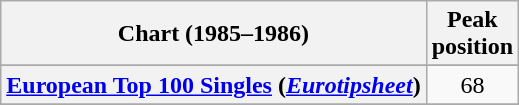<table class="wikitable sortable plainrowheaders" style="text-align:center">
<tr>
<th scope="col">Chart (1985–1986)</th>
<th scope="col">Peak<br>position</th>
</tr>
<tr>
</tr>
<tr>
</tr>
<tr>
<th scope="row"><a href='#'>European Top 100 Singles</a> (<em><a href='#'>Eurotipsheet</a></em>)</th>
<td>68</td>
</tr>
<tr>
</tr>
<tr>
</tr>
<tr>
</tr>
<tr>
</tr>
<tr>
</tr>
</table>
